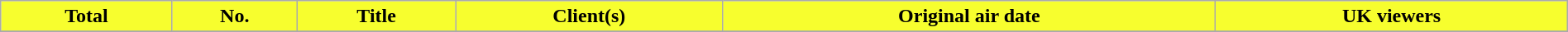<table class="wikitable plainrowheaders" style="width:100%;">
<tr>
<th style="background:#F7FE2E; color:black;">Total</th>
<th style="background:#F7FE2E; color:black;">No.</th>
<th style="background:#F7FE2E; color:black;">Title</th>
<th style="background:#F7FE2E; color:black;">Client(s)</th>
<th style="background:#F7FE2E; color:black;">Original air date</th>
<th style="background:#F7FE2E; color:black;">UK viewers<br></th>
</tr>
<tr>
</tr>
</table>
